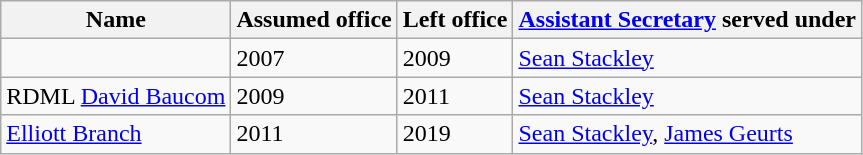<table class="wikitable">
<tr>
<th>Name</th>
<th>Assumed office</th>
<th>Left office</th>
<th><a href='#'>Assistant Secretary</a> served under</th>
</tr>
<tr>
<td></td>
<td>2007</td>
<td>2009</td>
<td><a href='#'>Sean Stackley</a></td>
</tr>
<tr>
<td>RDML <a href='#'>David Baucom</a></td>
<td>2009</td>
<td>2011</td>
<td><a href='#'>Sean Stackley</a></td>
</tr>
<tr>
<td><a href='#'>Elliott Branch</a></td>
<td>2011</td>
<td>2019</td>
<td><a href='#'>Sean Stackley</a>, <a href='#'>James Geurts</a></td>
</tr>
</table>
